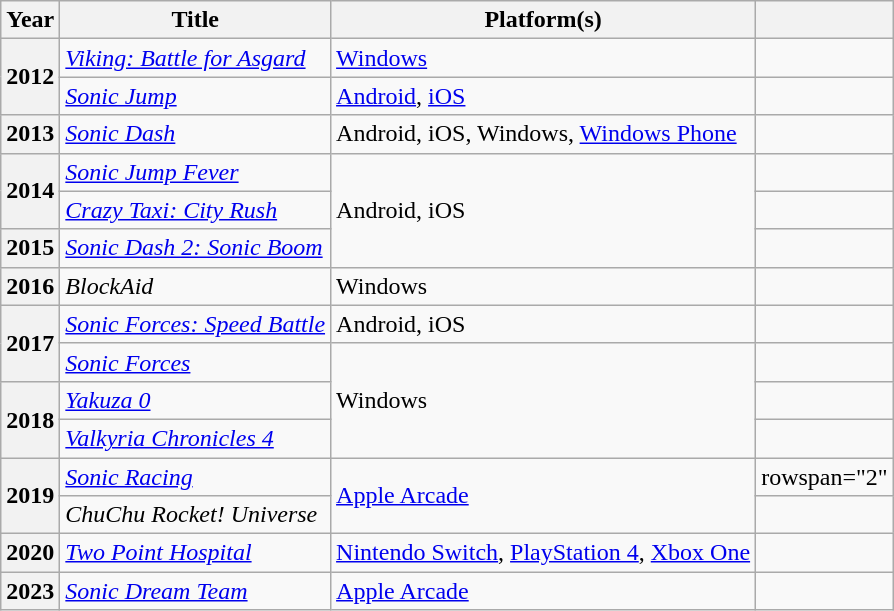<table class="wikitable sortable plainrowheaders">
<tr>
<th scope="col">Year</th>
<th scope="col">Title</th>
<th scope="col">Platform(s)</th>
<th scope="col" class="unsortable"></th>
</tr>
<tr>
<th scope="row" rowspan="2">2012</th>
<td><em><a href='#'>Viking: Battle for Asgard</a></em></td>
<td><a href='#'>Windows</a></td>
<td></td>
</tr>
<tr>
<td><em><a href='#'>Sonic Jump</a></em></td>
<td><a href='#'>Android</a>, <a href='#'>iOS</a></td>
<td></td>
</tr>
<tr>
<th scope="row">2013</th>
<td><em><a href='#'>Sonic Dash</a></em></td>
<td>Android, iOS, Windows, <a href='#'>Windows Phone</a></td>
<td></td>
</tr>
<tr>
<th scope="row" rowspan="2">2014</th>
<td><em><a href='#'>Sonic Jump Fever</a></em></td>
<td rowspan="3">Android, iOS</td>
<td></td>
</tr>
<tr>
<td><em><a href='#'>Crazy Taxi: City Rush</a></em></td>
<td></td>
</tr>
<tr>
<th scope="row">2015</th>
<td><em><a href='#'>Sonic Dash 2: Sonic Boom</a></em></td>
<td></td>
</tr>
<tr>
<th scope="row">2016</th>
<td><em>BlockAid</em></td>
<td>Windows</td>
<td></td>
</tr>
<tr>
<th scope="row" rowspan="2">2017</th>
<td><em><a href='#'>Sonic Forces: Speed Battle</a></em></td>
<td>Android, iOS</td>
<td></td>
</tr>
<tr>
<td><em><a href='#'>Sonic Forces</a></em></td>
<td rowspan="3">Windows</td>
<td></td>
</tr>
<tr>
<th scope="row" rowspan="2">2018</th>
<td><em><a href='#'>Yakuza 0</a></em></td>
<td></td>
</tr>
<tr>
<td><em><a href='#'>Valkyria Chronicles 4</a></em></td>
<td></td>
</tr>
<tr>
<th scope="row" rowspan="2">2019</th>
<td><em><a href='#'>Sonic Racing</a></em></td>
<td rowspan="2"><a href='#'>Apple Arcade</a></td>
<td>rowspan="2" </td>
</tr>
<tr>
<td><em>ChuChu Rocket! Universe</em></td>
</tr>
<tr>
<th scope="row">2020</th>
<td><em><a href='#'>Two Point Hospital</a></em></td>
<td><a href='#'>Nintendo Switch</a>, <a href='#'>PlayStation 4</a>, <a href='#'>Xbox One</a></td>
<td></td>
</tr>
<tr>
<th scope="row">2023</th>
<td><em><a href='#'>Sonic Dream Team</a></em></td>
<td rowspan="2"><a href='#'>Apple Arcade</a></td>
<td></td>
</tr>
</table>
